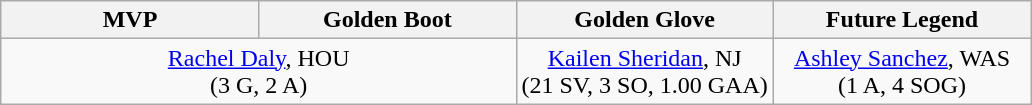<table class="wikitable" style="margin:auto; text-align:center;">
<tr>
<th style="width:25%">MVP</th>
<th style="width:25%">Golden Boot</th>
<th style="width:25%">Golden Glove</th>
<th style="width:25%">Future Legend</th>
</tr>
<tr>
<td colspan="2"> <a href='#'>Rachel Daly</a>, HOU<br>(3 G, 2 A)</td>
<td> <a href='#'>Kailen Sheridan</a>, NJ<br>(21 SV, 3 SO, 1.00 GAA)</td>
<td> <a href='#'>Ashley Sanchez</a>, WAS<br>(1 A, 4 SOG)</td>
</tr>
</table>
